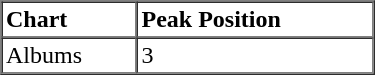<table border=1 cellspacing=0 cellpadding=2 width="250px">
<tr>
<th align="left">Chart</th>
<th align="left">Peak Position</th>
</tr>
<tr>
<td align="left">Albums</td>
<td align="left">3 </td>
</tr>
<tr>
</tr>
</table>
